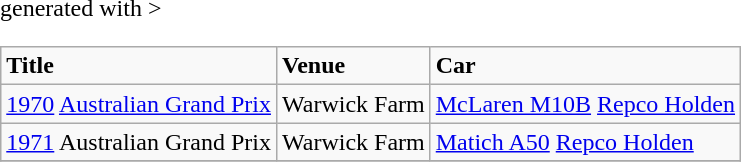<table class="wikitable" <hiddentext>generated with >
<tr style="font-weight:bold"  valign="bottom">
<td Height="12.75">Title</td>
<td>Venue</td>
<td>Car</td>
</tr>
<tr valign="bottom">
<td Height="12.75"><a href='#'>1970</a> <a href='#'>Australian Grand Prix</a></td>
<td>Warwick Farm</td>
<td><a href='#'>McLaren M10B</a> <a href='#'>Repco Holden</a></td>
</tr>
<tr valign="bottom">
<td Height="12.75"><a href='#'>1971</a> Australian Grand Prix</td>
<td>Warwick Farm</td>
<td><a href='#'>Matich A50</a> <a href='#'>Repco Holden</a></td>
</tr>
<tr valign="bottom">
</tr>
</table>
